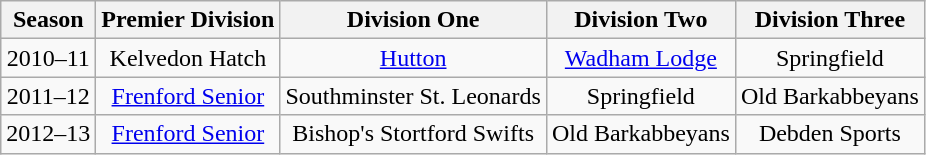<table class=wikitable style=text-align:center>
<tr>
<th>Season</th>
<th>Premier Division</th>
<th>Division One</th>
<th>Division Two</th>
<th>Division Three</th>
</tr>
<tr>
<td>2010–11</td>
<td>Kelvedon Hatch</td>
<td><a href='#'>Hutton</a></td>
<td><a href='#'>Wadham Lodge</a></td>
<td>Springfield</td>
</tr>
<tr>
<td>2011–12</td>
<td><a href='#'>Frenford Senior</a></td>
<td>Southminster St. Leonards</td>
<td>Springfield</td>
<td>Old Barkabbeyans</td>
</tr>
<tr>
<td>2012–13</td>
<td><a href='#'>Frenford Senior</a></td>
<td>Bishop's Stortford Swifts</td>
<td>Old Barkabbeyans</td>
<td>Debden Sports</td>
</tr>
</table>
